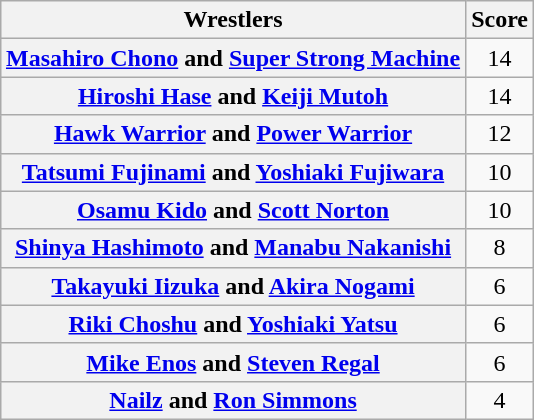<table class="wikitable" style="margin: 1em auto 1em auto;text-align:center">
<tr>
<th>Wrestlers</th>
<th>Score</th>
</tr>
<tr>
<th><a href='#'>Masahiro Chono</a> and <a href='#'>Super Strong Machine</a></th>
<td>14</td>
</tr>
<tr>
<th><a href='#'>Hiroshi Hase</a> and <a href='#'>Keiji Mutoh</a></th>
<td>14</td>
</tr>
<tr>
<th><a href='#'>Hawk Warrior</a> and <a href='#'>Power Warrior</a></th>
<td>12</td>
</tr>
<tr>
<th><a href='#'>Tatsumi Fujinami</a> and <a href='#'>Yoshiaki Fujiwara</a></th>
<td>10</td>
</tr>
<tr>
<th><a href='#'>Osamu Kido</a> and <a href='#'>Scott Norton</a></th>
<td>10</td>
</tr>
<tr>
<th><a href='#'>Shinya Hashimoto</a> and <a href='#'>Manabu Nakanishi</a></th>
<td>8</td>
</tr>
<tr>
<th><a href='#'>Takayuki Iizuka</a> and <a href='#'>Akira Nogami</a></th>
<td>6</td>
</tr>
<tr>
<th><a href='#'>Riki Choshu</a> and <a href='#'>Yoshiaki Yatsu</a></th>
<td>6</td>
</tr>
<tr>
<th><a href='#'>Mike Enos</a> and <a href='#'>Steven Regal</a></th>
<td>6</td>
</tr>
<tr>
<th><a href='#'>Nailz</a> and <a href='#'>Ron Simmons</a></th>
<td>4</td>
</tr>
</table>
